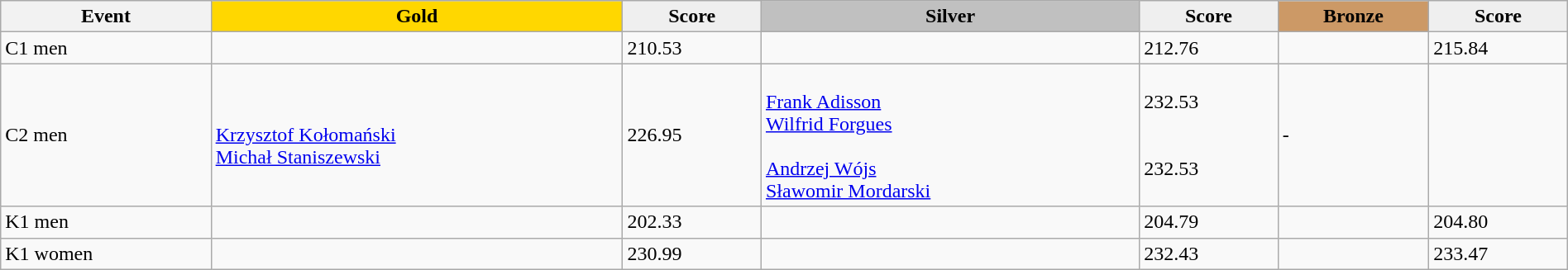<table class="wikitable" width=100%>
<tr>
<th>Event</th>
<td align=center bgcolor="gold"><strong>Gold</strong></td>
<td align=center bgcolor="EFEFEF"><strong>Score</strong></td>
<td align=center bgcolor="silver"><strong>Silver</strong></td>
<td align=center bgcolor="EFEFEF"><strong>Score</strong></td>
<td align=center bgcolor="CC9966"><strong>Bronze</strong></td>
<td align=center bgcolor="EFEFEF"><strong>Score</strong></td>
</tr>
<tr>
<td>C1 men</td>
<td></td>
<td>210.53</td>
<td></td>
<td>212.76</td>
<td></td>
<td>215.84</td>
</tr>
<tr>
<td>C2 men</td>
<td><br><a href='#'>Krzysztof Kołomański</a><br><a href='#'>Michał Staniszewski</a></td>
<td>226.95</td>
<td><br><a href='#'>Frank Adisson</a><br><a href='#'>Wilfrid Forgues</a><br><br><a href='#'>Andrzej Wójs</a><br><a href='#'>Sławomir Mordarski</a></td>
<td>232.53<br><br><br>232.53</td>
<td>-</td>
<td></td>
</tr>
<tr>
<td>K1 men</td>
<td></td>
<td>202.33</td>
<td></td>
<td>204.79</td>
<td></td>
<td>204.80</td>
</tr>
<tr>
<td>K1 women</td>
<td></td>
<td>230.99</td>
<td></td>
<td>232.43</td>
<td></td>
<td>233.47</td>
</tr>
</table>
